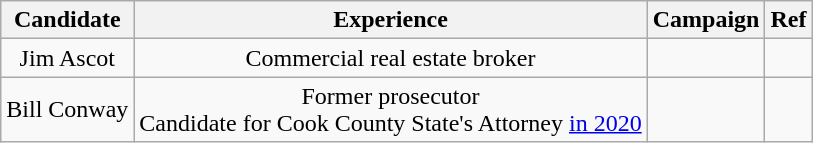<table class="wikitable" style="text-align:center">
<tr>
<th>Candidate</th>
<th>Experience</th>
<th>Campaign</th>
<th>Ref</th>
</tr>
<tr>
<td>Jim Ascot</td>
<td>Commercial real estate broker</td>
<td></td>
<td></td>
</tr>
<tr>
<td>Bill Conway</td>
<td>Former prosecutor<br>Candidate for Cook County State's Attorney <a href='#'>in 2020</a></td>
<td></td>
<td></td>
</tr>
</table>
